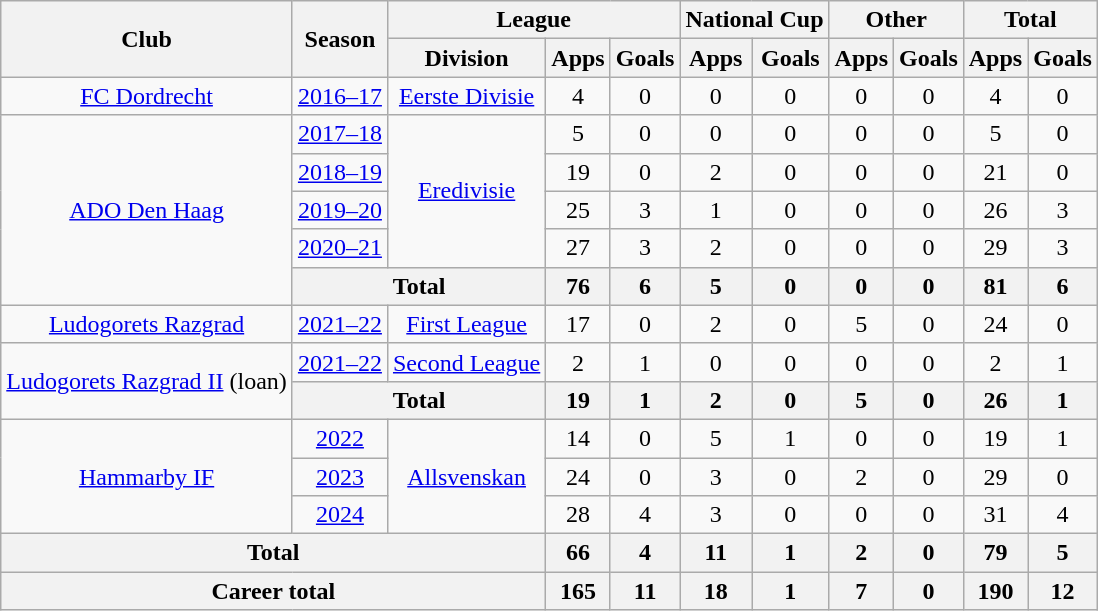<table class="wikitable" style="text-align: center;">
<tr>
<th rowspan="2">Club</th>
<th rowspan="2">Season</th>
<th colspan="3">League</th>
<th colspan="2">National Cup</th>
<th colspan="2">Other</th>
<th colspan="2">Total</th>
</tr>
<tr>
<th>Division</th>
<th>Apps</th>
<th>Goals</th>
<th>Apps</th>
<th>Goals</th>
<th>Apps</th>
<th>Goals</th>
<th>Apps</th>
<th>Goals</th>
</tr>
<tr>
<td valign="center"><a href='#'>FC Dordrecht</a></td>
<td><a href='#'>2016–17</a></td>
<td valign="center"><a href='#'>Eerste Divisie</a></td>
<td>4</td>
<td>0</td>
<td>0</td>
<td>0</td>
<td>0</td>
<td>0</td>
<td>4</td>
<td>0</td>
</tr>
<tr>
<td rowspan="5" valign="center"><a href='#'>ADO Den Haag</a></td>
<td><a href='#'>2017–18</a></td>
<td rowspan="4" valign="center"><a href='#'>Eredivisie</a></td>
<td>5</td>
<td>0</td>
<td>0</td>
<td>0</td>
<td>0</td>
<td>0</td>
<td>5</td>
<td>0</td>
</tr>
<tr>
<td><a href='#'>2018–19</a></td>
<td>19</td>
<td>0</td>
<td>2</td>
<td>0</td>
<td>0</td>
<td>0</td>
<td>21</td>
<td>0</td>
</tr>
<tr>
<td><a href='#'>2019–20</a></td>
<td>25</td>
<td>3</td>
<td>1</td>
<td>0</td>
<td>0</td>
<td>0</td>
<td>26</td>
<td>3</td>
</tr>
<tr>
<td><a href='#'>2020–21</a></td>
<td>27</td>
<td>3</td>
<td>2</td>
<td>0</td>
<td>0</td>
<td>0</td>
<td>29</td>
<td>3</td>
</tr>
<tr>
<th colspan="2">Total</th>
<th>76</th>
<th>6</th>
<th>5</th>
<th>0</th>
<th>0</th>
<th>0</th>
<th>81</th>
<th>6</th>
</tr>
<tr>
<td><a href='#'>Ludogorets Razgrad</a></td>
<td><a href='#'>2021–22</a></td>
<td><a href='#'>First League</a></td>
<td>17</td>
<td>0</td>
<td>2</td>
<td>0</td>
<td>5</td>
<td>0</td>
<td>24</td>
<td>0</td>
</tr>
<tr>
<td rowspan="2" valign="center"><a href='#'>Ludogorets Razgrad II</a> (loan)</td>
<td><a href='#'>2021–22</a></td>
<td><a href='#'>Second League</a></td>
<td>2</td>
<td>1</td>
<td>0</td>
<td>0</td>
<td>0</td>
<td>0</td>
<td>2</td>
<td>1</td>
</tr>
<tr>
<th colspan="2">Total</th>
<th>19</th>
<th>1</th>
<th>2</th>
<th>0</th>
<th>5</th>
<th>0</th>
<th>26</th>
<th>1</th>
</tr>
<tr>
<td rowspan="3" valign="center"><a href='#'>Hammarby IF</a></td>
<td><a href='#'>2022</a></td>
<td rowspan="3" valign="center"><a href='#'>Allsvenskan</a></td>
<td>14</td>
<td>0</td>
<td>5</td>
<td>1</td>
<td>0</td>
<td>0</td>
<td>19</td>
<td>1</td>
</tr>
<tr>
<td><a href='#'>2023</a></td>
<td>24</td>
<td>0</td>
<td>3</td>
<td>0</td>
<td>2</td>
<td>0</td>
<td>29</td>
<td>0</td>
</tr>
<tr>
<td><a href='#'>2024</a></td>
<td>28</td>
<td>4</td>
<td>3</td>
<td>0</td>
<td>0</td>
<td>0</td>
<td>31</td>
<td>4</td>
</tr>
<tr>
<th colspan="3">Total</th>
<th>66</th>
<th>4</th>
<th>11</th>
<th>1</th>
<th>2</th>
<th>0</th>
<th>79</th>
<th>5</th>
</tr>
<tr>
<th colspan="3">Career total</th>
<th>165</th>
<th>11</th>
<th>18</th>
<th>1</th>
<th>7</th>
<th>0</th>
<th>190</th>
<th>12</th>
</tr>
</table>
